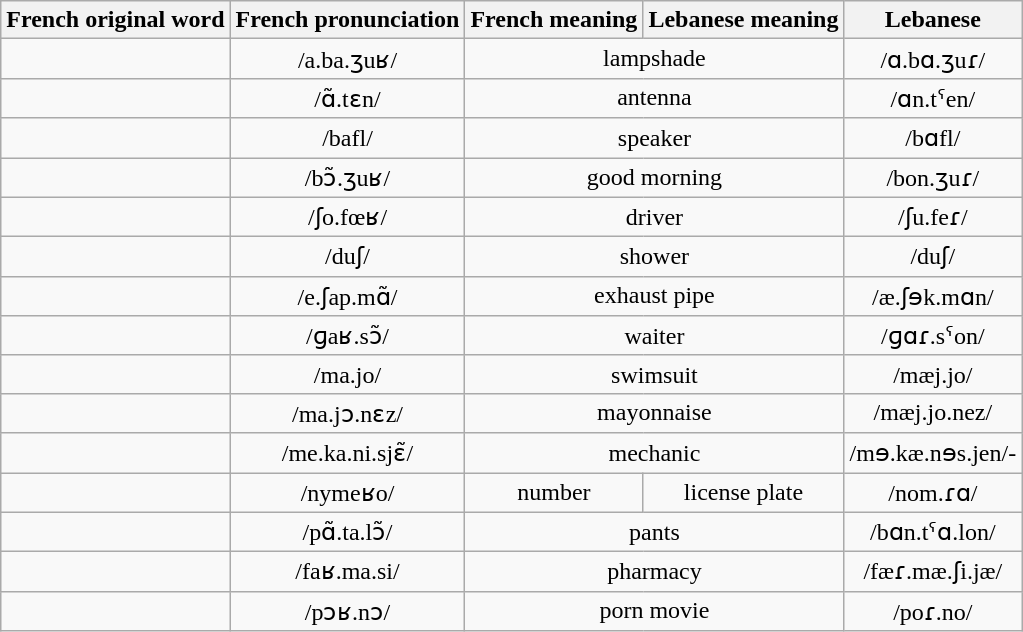<table class="wikitable" style="text-align:center;">
<tr>
<th>French original word</th>
<th>French pronunciation</th>
<th>French meaning</th>
<th>Lebanese meaning</th>
<th>Lebanese</th>
</tr>
<tr>
<td></td>
<td>/a.ba.ʒuʁ/</td>
<td colspan="2">lampshade</td>
<td>/ɑ.bɑ.ʒuɾ/ </td>
</tr>
<tr>
<td></td>
<td>/ɑ̃.tɛn/</td>
<td colspan="2">antenna</td>
<td>/ɑn.tˤen/</td>
</tr>
<tr>
<td></td>
<td>/bafl/</td>
<td colspan="2">speaker</td>
<td>/bɑfl/</td>
</tr>
<tr>
<td></td>
<td>/bɔ̃.ʒuʁ/</td>
<td colspan="2">good morning</td>
<td>/bon.ʒuɾ/ </td>
</tr>
<tr>
<td></td>
<td>/ʃo.fœʁ/</td>
<td colspan="2">driver</td>
<td>/ʃu.feɾ/ </td>
</tr>
<tr>
<td></td>
<td>/duʃ/</td>
<td colspan="2">shower</td>
<td>/duʃ/ </td>
</tr>
<tr>
<td></td>
<td>/e.ʃap.mɑ̃/</td>
<td colspan="2">exhaust pipe</td>
<td>/æ.ʃɘk.mɑn/ </td>
</tr>
<tr>
<td></td>
<td>/ɡaʁ.sɔ̃/</td>
<td colspan="2">waiter</td>
<td>/ɡɑɾ.sˤon/ </td>
</tr>
<tr>
<td></td>
<td>/ma.jo/</td>
<td colspan="2">swimsuit</td>
<td>/mæj.jo/ </td>
</tr>
<tr>
<td></td>
<td>/ma.jɔ.nɛz/</td>
<td colspan="2">mayonnaise</td>
<td>/mæj.jo.nez/ </td>
</tr>
<tr>
<td></td>
<td>/me.ka.ni.sjɛ̃/</td>
<td colspan="2">mechanic</td>
<td>/mɘ.kæ.nɘs.jen/-</td>
</tr>
<tr>
<td></td>
<td>/nymeʁo/</td>
<td>number</td>
<td>license plate</td>
<td>/nom.ɾɑ/</td>
</tr>
<tr>
<td></td>
<td>/pɑ̃.ta.lɔ̃/</td>
<td colspan="2">pants</td>
<td>/bɑn.tˤɑ.lon/ </td>
</tr>
<tr>
<td></td>
<td>/faʁ.ma.si/</td>
<td colspan="2">pharmacy</td>
<td>/fæɾ.mæ.ʃi.jæ/ </td>
</tr>
<tr>
<td></td>
<td>/pɔʁ.nɔ/</td>
<td colspan="2">porn movie</td>
<td>/poɾ.no/</td>
</tr>
</table>
